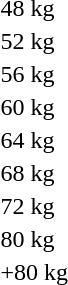<table>
<tr>
<td rowspan=2>48 kg</td>
<td rowspan=2></td>
<td rowspan=2></td>
<td></td>
</tr>
<tr>
<td></td>
</tr>
<tr>
<td rowspan=2>52 kg</td>
<td rowspan=2></td>
<td rowspan=2></td>
<td></td>
</tr>
<tr>
<td></td>
</tr>
<tr>
<td rowspan=2>56 kg</td>
<td rowspan=2></td>
<td rowspan=2></td>
<td></td>
</tr>
<tr>
<td></td>
</tr>
<tr>
<td rowspan=2>60 kg</td>
<td rowspan=2></td>
<td rowspan=2></td>
<td></td>
</tr>
<tr>
<td></td>
</tr>
<tr>
<td rowspan=2>64 kg</td>
<td rowspan=2></td>
<td rowspan=2></td>
<td></td>
</tr>
<tr>
<td></td>
</tr>
<tr>
<td rowspan=2>68 kg</td>
<td rowspan=2></td>
<td rowspan=2></td>
<td></td>
</tr>
<tr>
<td></td>
</tr>
<tr>
<td rowspan=2>72 kg</td>
<td rowspan=2></td>
<td rowspan=2></td>
<td></td>
</tr>
<tr>
<td></td>
</tr>
<tr>
<td rowspan=2>80 kg</td>
<td rowspan=2></td>
<td rowspan=2></td>
<td></td>
</tr>
<tr>
<td></td>
</tr>
<tr>
<td rowspan=2>+80 kg</td>
<td rowspan=2></td>
<td rowspan=2></td>
<td></td>
</tr>
<tr>
<td></td>
</tr>
</table>
